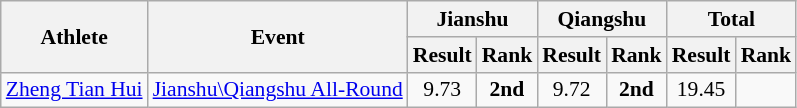<table class=wikitable style="font-size:90%">
<tr>
<th rowspan="2">Athlete</th>
<th rowspan="2">Event</th>
<th colspan="2">Jianshu</th>
<th colspan="2">Qiangshu</th>
<th colspan="2">Total</th>
</tr>
<tr>
<th>Result</th>
<th>Rank</th>
<th>Result</th>
<th>Rank</th>
<th>Result</th>
<th>Rank</th>
</tr>
<tr>
<td><a href='#'>Zheng Tian Hui</a></td>
<td><a href='#'>Jianshu\Qiangshu All-Round</a></td>
<td align=center>9.73</td>
<td align=center><strong>2nd</strong></td>
<td align=center>9.72</td>
<td align=center><strong>2nd</strong></td>
<td align=center>19.45</td>
<td align=center></td>
</tr>
</table>
